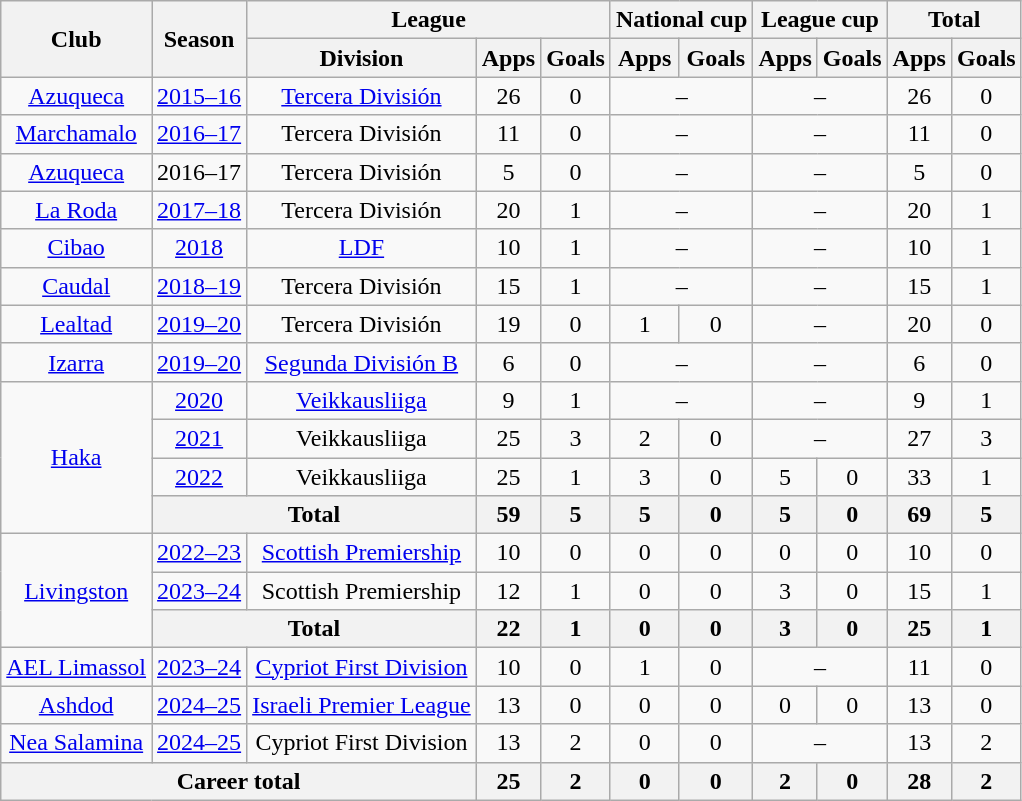<table class="wikitable" style="text-align:center">
<tr>
<th rowspan="2">Club</th>
<th rowspan="2">Season</th>
<th colspan="3">League</th>
<th colspan="2">National cup</th>
<th colspan="2">League cup</th>
<th colspan="2">Total</th>
</tr>
<tr>
<th>Division</th>
<th>Apps</th>
<th>Goals</th>
<th>Apps</th>
<th>Goals</th>
<th>Apps</th>
<th>Goals</th>
<th>Apps</th>
<th>Goals</th>
</tr>
<tr>
<td><a href='#'>Azuqueca</a></td>
<td><a href='#'>2015–16</a></td>
<td><a href='#'>Tercera División</a></td>
<td>26</td>
<td>0</td>
<td colspan=2>–</td>
<td colspan=2>–</td>
<td>26</td>
<td>0</td>
</tr>
<tr>
<td><a href='#'>Marchamalo</a></td>
<td><a href='#'>2016–17</a></td>
<td>Tercera División</td>
<td>11</td>
<td>0</td>
<td colspan=2>–</td>
<td colspan=2>–</td>
<td>11</td>
<td>0</td>
</tr>
<tr>
<td><a href='#'>Azuqueca</a></td>
<td>2016–17</td>
<td>Tercera División</td>
<td>5</td>
<td>0</td>
<td colspan=2>–</td>
<td colspan=2>–</td>
<td>5</td>
<td>0</td>
</tr>
<tr>
<td><a href='#'>La Roda</a></td>
<td><a href='#'>2017–18</a></td>
<td>Tercera División</td>
<td>20</td>
<td>1</td>
<td colspan=2>–</td>
<td colspan=2>–</td>
<td>20</td>
<td>1</td>
</tr>
<tr>
<td><a href='#'>Cibao</a></td>
<td><a href='#'>2018</a></td>
<td><a href='#'>LDF</a></td>
<td>10</td>
<td>1</td>
<td colspan=2>–</td>
<td colspan=2>–</td>
<td>10</td>
<td>1</td>
</tr>
<tr>
<td><a href='#'>Caudal</a></td>
<td><a href='#'>2018–19</a></td>
<td>Tercera División</td>
<td>15</td>
<td>1</td>
<td colspan=2>–</td>
<td colspan=2>–</td>
<td>15</td>
<td>1</td>
</tr>
<tr>
<td><a href='#'>Lealtad</a></td>
<td><a href='#'>2019–20</a></td>
<td>Tercera División</td>
<td>19</td>
<td>0</td>
<td>1</td>
<td>0</td>
<td colspan=2>–</td>
<td>20</td>
<td>0</td>
</tr>
<tr>
<td><a href='#'>Izarra</a></td>
<td><a href='#'>2019–20</a></td>
<td><a href='#'>Segunda División B</a></td>
<td>6</td>
<td>0</td>
<td colspan=2>–</td>
<td colspan=2>–</td>
<td>6</td>
<td>0</td>
</tr>
<tr>
<td rowspan=4><a href='#'>Haka</a></td>
<td><a href='#'>2020</a></td>
<td><a href='#'>Veikkausliiga</a></td>
<td>9</td>
<td>1</td>
<td colspan=2>–</td>
<td colspan=2>–</td>
<td>9</td>
<td>1</td>
</tr>
<tr>
<td><a href='#'>2021</a></td>
<td>Veikkausliiga</td>
<td>25</td>
<td>3</td>
<td>2</td>
<td>0</td>
<td colspan=2>–</td>
<td>27</td>
<td>3</td>
</tr>
<tr>
<td><a href='#'>2022</a></td>
<td>Veikkausliiga</td>
<td>25</td>
<td>1</td>
<td>3</td>
<td>0</td>
<td>5</td>
<td>0</td>
<td>33</td>
<td>1</td>
</tr>
<tr>
<th colspan=2>Total</th>
<th>59</th>
<th>5</th>
<th>5</th>
<th>0</th>
<th>5</th>
<th>0</th>
<th>69</th>
<th>5</th>
</tr>
<tr>
<td rowspan=3><a href='#'>Livingston</a></td>
<td><a href='#'>2022–23</a></td>
<td><a href='#'>Scottish Premiership</a></td>
<td>10</td>
<td>0</td>
<td>0</td>
<td>0</td>
<td>0</td>
<td>0</td>
<td>10</td>
<td>0</td>
</tr>
<tr>
<td><a href='#'>2023–24</a></td>
<td>Scottish Premiership</td>
<td>12</td>
<td>1</td>
<td>0</td>
<td>0</td>
<td>3</td>
<td>0</td>
<td>15</td>
<td>1</td>
</tr>
<tr>
<th colspan=2>Total</th>
<th>22</th>
<th>1</th>
<th>0</th>
<th>0</th>
<th>3</th>
<th>0</th>
<th>25</th>
<th>1</th>
</tr>
<tr>
<td><a href='#'>AEL Limassol</a></td>
<td><a href='#'>2023–24</a></td>
<td><a href='#'>Cypriot First Division</a></td>
<td>10</td>
<td>0</td>
<td>1</td>
<td>0</td>
<td colspan=2>–</td>
<td>11</td>
<td>0</td>
</tr>
<tr>
<td><a href='#'>Ashdod</a></td>
<td><a href='#'>2024–25</a></td>
<td><a href='#'>Israeli Premier League</a></td>
<td>13</td>
<td>0</td>
<td>0</td>
<td>0</td>
<td>0</td>
<td>0</td>
<td>13</td>
<td>0</td>
</tr>
<tr>
<td><a href='#'>Nea Salamina</a></td>
<td><a href='#'>2024–25</a></td>
<td>Cypriot First Division</td>
<td>13</td>
<td>2</td>
<td>0</td>
<td>0</td>
<td colspan=2>–</td>
<td>13</td>
<td>2</td>
</tr>
<tr>
<th colspan="3">Career total</th>
<th>25</th>
<th>2</th>
<th>0</th>
<th>0</th>
<th>2</th>
<th>0</th>
<th>28</th>
<th>2</th>
</tr>
</table>
